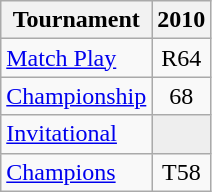<table class="wikitable" style="text-align:center;">
<tr>
<th>Tournament</th>
<th>2010</th>
</tr>
<tr>
<td align="left"><a href='#'>Match Play</a></td>
<td>R64</td>
</tr>
<tr>
<td align="left"><a href='#'>Championship</a></td>
<td>68</td>
</tr>
<tr>
<td align="left"><a href='#'>Invitational</a></td>
<td style="background:#eeeeee;"></td>
</tr>
<tr>
<td align="left"><a href='#'>Champions</a></td>
<td>T58</td>
</tr>
</table>
